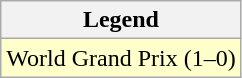<table class="wikitable">
<tr>
<th>Legend</th>
</tr>
<tr style="background:#FFFFCC;">
<td>World Grand Prix (1–0)</td>
</tr>
</table>
